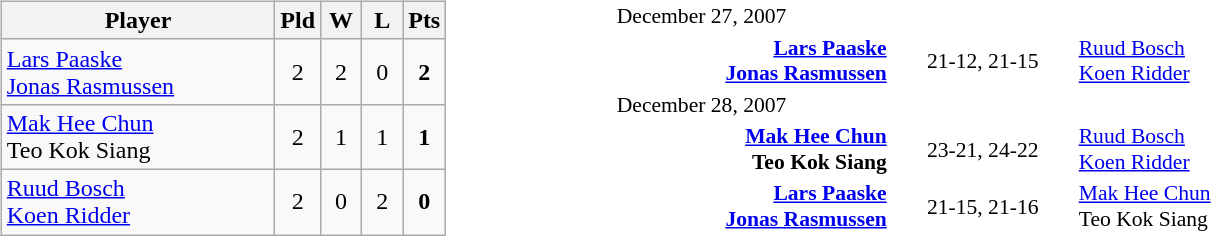<table>
<tr>
<td width=45% valign=top><br><table class=wikitable style="text-align:center">
<tr>
<th width=175>Player</th>
<th width=20>Pld</th>
<th width=20>W</th>
<th width=20>L</th>
<th width=20>Pts</th>
</tr>
<tr>
<td style="text-align:left"> <a href='#'>Lars Paaske</a> <br>  <a href='#'>Jonas Rasmussen</a></td>
<td>2</td>
<td>2</td>
<td>0</td>
<td><strong>2</strong></td>
</tr>
<tr>
<td style="text-align:left"> <a href='#'>Mak Hee Chun</a> <br>  Teo Kok Siang</td>
<td>2</td>
<td>1</td>
<td>1</td>
<td><strong>1</strong></td>
</tr>
<tr>
<td style="text-align:left"> <a href='#'>Ruud Bosch</a> <br>  <a href='#'>Koen Ridder</a></td>
<td>2</td>
<td>0</td>
<td>2</td>
<td><strong>0</strong></td>
</tr>
</table>
</td>
<td><br><table style="font-size:90%">
<tr>
<td colspan=3>December 27, 2007</td>
</tr>
<tr>
<td width=180 align=right><strong><a href='#'>Lars Paaske</a>  <br> <a href='#'>Jonas Rasmussen</a> </strong></td>
<td width=120 align=center>21-12, 21-15</td>
<td width=180> <a href='#'>Ruud Bosch</a> <br>  <a href='#'>Koen Ridder</a></td>
</tr>
<tr>
<td colspan=3>December 28, 2007</td>
</tr>
<tr>
<td width=180 align=right><strong><a href='#'>Mak Hee Chun</a>  <br> Teo Kok Siang </strong></td>
<td width=120 align=center>23-21, 24-22</td>
<td width=180> <a href='#'>Ruud Bosch</a> <br>  <a href='#'>Koen Ridder</a></td>
</tr>
<tr>
<td width=180 align=right><strong><a href='#'>Lars Paaske</a>  <br> <a href='#'>Jonas Rasmussen</a> </strong></td>
<td width=120 align=center>21-15, 21-16</td>
<td width=180> <a href='#'>Mak Hee Chun</a> <br>  Teo Kok Siang</td>
</tr>
</table>
</td>
</tr>
</table>
